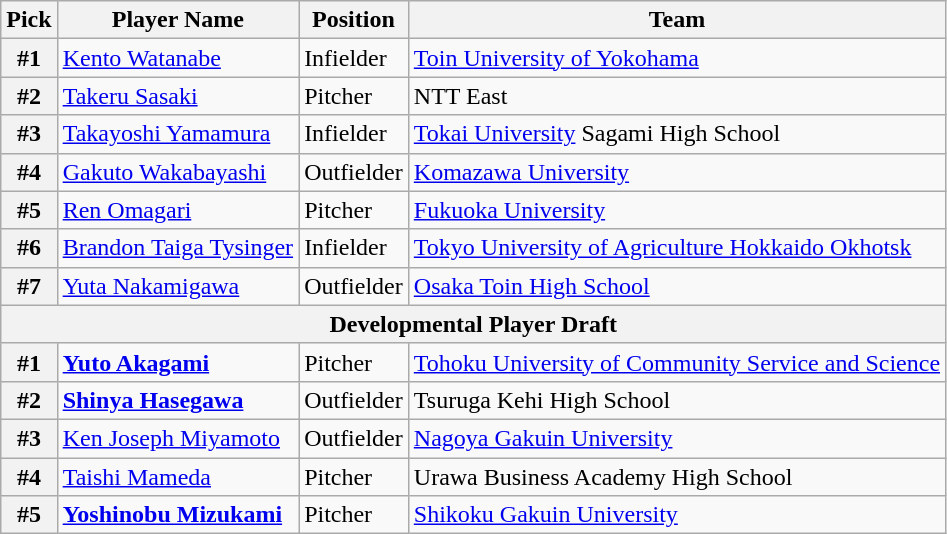<table class="wikitable">
<tr>
<th>Pick</th>
<th>Player Name</th>
<th>Position</th>
<th>Team</th>
</tr>
<tr>
<th>#1</th>
<td><a href='#'>Kento Watanabe</a></td>
<td>Infielder</td>
<td><a href='#'>Toin University of Yokohama</a></td>
</tr>
<tr>
<th>#2</th>
<td><a href='#'>Takeru Sasaki</a></td>
<td>Pitcher</td>
<td>NTT East</td>
</tr>
<tr>
<th>#3</th>
<td><a href='#'>Takayoshi Yamamura</a></td>
<td>Infielder</td>
<td><a href='#'>Tokai University</a> Sagami High School</td>
</tr>
<tr>
<th>#4</th>
<td><a href='#'>Gakuto Wakabayashi</a></td>
<td>Outfielder</td>
<td><a href='#'>Komazawa University</a></td>
</tr>
<tr>
<th>#5</th>
<td><a href='#'>Ren Omagari</a></td>
<td>Pitcher</td>
<td><a href='#'>Fukuoka University</a></td>
</tr>
<tr>
<th>#6</th>
<td><a href='#'>Brandon Taiga Tysinger</a></td>
<td>Infielder</td>
<td><a href='#'>Tokyo University of Agriculture Hokkaido Okhotsk</a></td>
</tr>
<tr>
<th>#7</th>
<td><a href='#'>Yuta Nakamigawa</a></td>
<td>Outfielder</td>
<td><a href='#'>Osaka Toin High School</a></td>
</tr>
<tr>
<th colspan="5">Developmental Player Draft</th>
</tr>
<tr>
<th>#1</th>
<td><strong><a href='#'>Yuto Akagami</a></strong></td>
<td>Pitcher</td>
<td><a href='#'>Tohoku University of Community Service and Science</a></td>
</tr>
<tr>
<th>#2</th>
<td><strong><a href='#'>Shinya Hasegawa</a></strong></td>
<td>Outfielder</td>
<td>Tsuruga Kehi High School</td>
</tr>
<tr>
<th>#3</th>
<td><a href='#'>Ken Joseph Miyamoto</a></td>
<td>Outfielder</td>
<td><a href='#'>Nagoya Gakuin University</a></td>
</tr>
<tr>
<th>#4</th>
<td><a href='#'>Taishi Mameda</a></td>
<td>Pitcher</td>
<td>Urawa Business Academy High School</td>
</tr>
<tr>
<th>#5</th>
<td><strong><a href='#'>Yoshinobu Mizukami</a></strong></td>
<td>Pitcher</td>
<td><a href='#'>Shikoku Gakuin University</a></td>
</tr>
</table>
